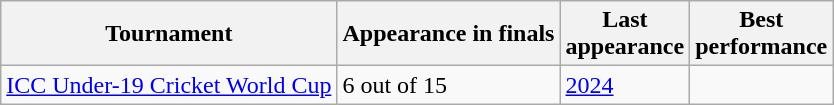<table class="wikitable sortable" style="text-align:left;">
<tr>
<th>Tournament</th>
<th data-sort-type="number">Appearance in finals</th>
<th>Last<br>appearance</th>
<th>Best<br>performance</th>
</tr>
<tr>
<td><a href='#'>ICC Under-19 Cricket World Cup</a></td>
<td>6 out of 15</td>
<td><a href='#'>2024</a></td>
<td></td>
</tr>
</table>
